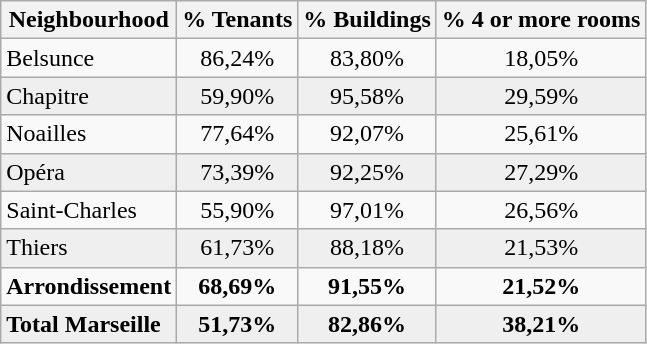<table class=wikitable>
<tr>
<th>Neighbourhood</th>
<th>% Tenants</th>
<th>% Buildings</th>
<th>% 4 or more rooms</th>
</tr>
<tr>
<td>Belsunce</td>
<td style="text-align:center;">86,24%</td>
<td style="text-align:center;">83,80%</td>
<td style="text-align:center;">18,05%</td>
</tr>
<tr style="background:#EFEFEF">
<td>Chapitre</td>
<td style="text-align:center;">59,90%</td>
<td style="text-align:center;">95,58%</td>
<td style="text-align:center;">29,59%</td>
</tr>
<tr>
<td>Noailles</td>
<td style="text-align:center;">77,64%</td>
<td style="text-align:center;">92,07%</td>
<td style="text-align:center;">25,61%</td>
</tr>
<tr style="background:#EFEFEF">
<td>Opéra</td>
<td style="text-align:center;">73,39%</td>
<td style="text-align:center;">92,25%</td>
<td style="text-align:center;">27,29%</td>
</tr>
<tr>
<td>Saint-Charles</td>
<td style="text-align:center;">55,90%</td>
<td style="text-align:center;">97,01%</td>
<td style="text-align:center;">26,56%</td>
</tr>
<tr style="background:#EFEFEF">
<td>Thiers</td>
<td style="text-align:center;">61,73%</td>
<td style="text-align:center;">88,18%</td>
<td style="text-align:center;">21,53%</td>
</tr>
<tr>
<td><strong>Arrondissement</strong></td>
<td style="text-align:center;"><strong>68,69%</strong></td>
<td style="text-align:center;"><strong>91,55%</strong></td>
<td style="text-align:center;"><strong>21,52%</strong></td>
</tr>
<tr style="background:#EFEFEF">
<td><strong>Total Marseille</strong></td>
<td style="text-align:center;"><strong>51,73%</strong></td>
<td style="text-align:center;"><strong>82,86%</strong></td>
<td style="text-align:center;"><strong>38,21%</strong></td>
</tr>
</table>
